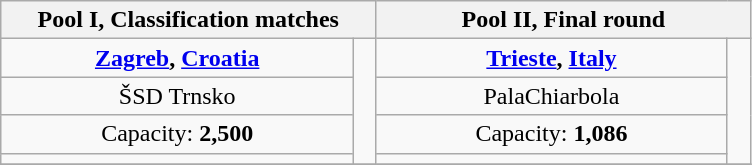<table class="wikitable" style="text-align: center;">
<tr>
<th colspan="2" style="width: 50%;">Pool I, Classification matches</th>
<th colspan="2" style="width: 50%;">Pool II, Final round</th>
</tr>
<tr>
<td><strong> <a href='#'>Zagreb</a>, <a href='#'>Croatia</a></strong></td>
<td rowspan="4"></td>
<td><strong> <a href='#'>Trieste</a>, <a href='#'>Italy</a></strong></td>
<td rowspan="4"></td>
</tr>
<tr>
<td>ŠSD Trnsko</td>
<td>PalaChiarbola</td>
</tr>
<tr>
<td>Capacity: <strong>2,500</strong></td>
<td>Capacity: <strong>1,086</strong></td>
</tr>
<tr>
<td></td>
<td></td>
</tr>
<tr>
</tr>
</table>
